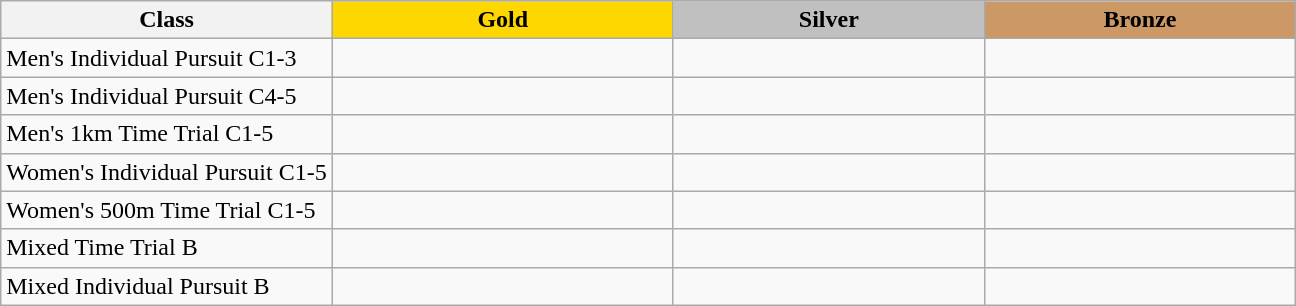<table class=wikitable>
<tr>
<th>Class</th>
<th width=220 style="background:gold;">Gold</th>
<th width=200 style="background:silver;">Silver</th>
<th width=200 style="background:#CC9966;">Bronze</th>
</tr>
<tr>
<td>Men's Individual Pursuit C1-3<br></td>
<td></td>
<td></td>
<td></td>
</tr>
<tr>
<td>Men's Individual Pursuit C4-5<br></td>
<td></td>
<td></td>
<td></td>
</tr>
<tr>
<td>Men's 1km Time Trial C1-5<br></td>
<td></td>
<td></td>
<td></td>
</tr>
<tr>
<td>Women's Individual Pursuit C1-5<br></td>
<td></td>
<td></td>
<td></td>
</tr>
<tr>
<td>Women's 500m Time Trial C1-5<br></td>
<td></td>
<td></td>
<td></td>
</tr>
<tr>
<td>Mixed Time Trial B<br></td>
<td></td>
<td></td>
<td></td>
</tr>
<tr>
<td>Mixed Individual Pursuit B<br></td>
<td></td>
<td></td>
<td></td>
</tr>
</table>
